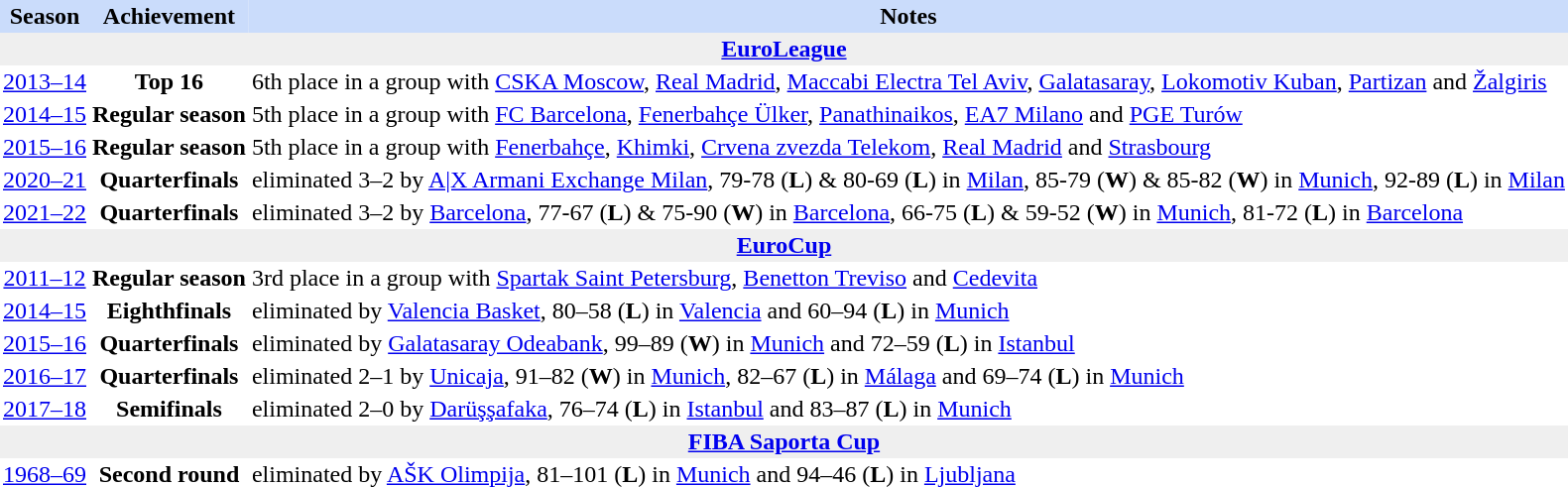<table class="toccolours" border="0" cellpadding="2" cellspacing="0" align="left" style="margin:0.5em;">
<tr bgcolor=#CADCFB>
<th>Season</th>
<th>Achievement</th>
<th>Notes</th>
</tr>
<tr>
<th colspan=4 bgcolor=#EFEFEF><a href='#'>EuroLeague</a></th>
</tr>
<tr>
<td align="center"><a href='#'>2013–14</a></td>
<td align="center"><strong>Top 16</strong></td>
<td align="left">6th place in a group with <a href='#'>CSKA Moscow</a>, <a href='#'>Real Madrid</a>, <a href='#'>Maccabi Electra Tel Aviv</a>, <a href='#'>Galatasaray</a>, <a href='#'>Lokomotiv Kuban</a>, <a href='#'>Partizan</a> and <a href='#'>Žalgiris</a></td>
</tr>
<tr>
<td align="center"><a href='#'>2014–15</a></td>
<td align="center"><strong>Regular season</strong></td>
<td align="left">5th place in a group with <a href='#'>FC Barcelona</a>, <a href='#'>Fenerbahçe Ülker</a>, <a href='#'>Panathinaikos</a>, <a href='#'>EA7 Milano</a> and <a href='#'>PGE Turów</a></td>
</tr>
<tr>
<td align="center"><a href='#'>2015–16</a></td>
<td align="center"><strong>Regular season</strong></td>
<td align="left">5th place in a group with <a href='#'>Fenerbahçe</a>, <a href='#'>Khimki</a>, <a href='#'>Crvena zvezda Telekom</a>, <a href='#'>Real Madrid</a> and <a href='#'>Strasbourg</a></td>
</tr>
<tr>
<td align="center"><a href='#'>2020–21</a></td>
<td align="center"><strong>Quarterfinals</strong></td>
<td align="left">eliminated 3–2 by <a href='#'>A|X Armani Exchange Milan</a>, 79-78 (<strong>L</strong>) & 80-69 (<strong>L</strong>) in <a href='#'>Milan</a>, 85-79 (<strong>W</strong>) & 85-82 (<strong>W</strong>) in <a href='#'>Munich</a>, 92-89 (<strong>L</strong>) in <a href='#'>Milan</a></td>
</tr>
<tr>
<td align="center"><a href='#'>2021–22</a></td>
<td align="center"><strong>Quarterfinals</strong></td>
<td align="left">eliminated 3–2 by <a href='#'>Barcelona</a>, 77-67 (<strong>L</strong>) & 75-90 (<strong>W</strong>) in <a href='#'>Barcelona</a>, 66-75 (<strong>L</strong>) & 59-52 (<strong>W</strong>) in <a href='#'>Munich</a>, 81-72 (<strong>L</strong>) in <a href='#'>Barcelona</a></td>
</tr>
<tr>
<th colspan=4 bgcolor=#EFEFEF><a href='#'>EuroCup</a></th>
</tr>
<tr>
<td align="center"><a href='#'>2011–12</a></td>
<td align="center"><strong>Regular season</strong></td>
<td align="left">3rd place in a group with <a href='#'>Spartak Saint Petersburg</a>, <a href='#'>Benetton Treviso</a> and <a href='#'>Cedevita</a></td>
</tr>
<tr>
<td align="center"><a href='#'>2014–15</a></td>
<td align="center"><strong>Eighthfinals</strong></td>
<td align="left">eliminated by <a href='#'>Valencia Basket</a>, 80–58 (<strong>L</strong>) in <a href='#'>Valencia</a> and 60–94 (<strong>L</strong>) in <a href='#'>Munich</a></td>
</tr>
<tr>
<td align="center"><a href='#'>2015–16</a></td>
<td align="center"><strong>Quarterfinals</strong></td>
<td align="left">eliminated by <a href='#'>Galatasaray Odeabank</a>, 99–89 (<strong>W</strong>) in <a href='#'>Munich</a> and 72–59 (<strong>L</strong>) in <a href='#'>Istanbul</a></td>
</tr>
<tr>
<td align="center"><a href='#'>2016–17</a></td>
<td align="center"><strong>Quarterfinals</strong></td>
<td align="left">eliminated 2–1 by <a href='#'>Unicaja</a>, 91–82 (<strong>W</strong>) in <a href='#'>Munich</a>, 82–67 (<strong>L</strong>) in <a href='#'>Málaga</a> and 69–74 (<strong>L</strong>) in <a href='#'>Munich</a></td>
</tr>
<tr>
<td align="center"><a href='#'>2017–18</a></td>
<td align="center"><strong>Semifinals</strong></td>
<td align="left">eliminated 2–0 by <a href='#'>Darüşşafaka</a>, 76–74 (<strong>L</strong>) in <a href='#'>Istanbul</a> and 83–87 (<strong>L</strong>) in <a href='#'>Munich</a></td>
</tr>
<tr>
<th colspan=4 bgcolor=#EFEFEF><a href='#'>FIBA Saporta Cup</a></th>
</tr>
<tr>
<td align="center"><a href='#'>1968–69</a></td>
<td align="center"><strong>Second round</strong></td>
<td align="left">eliminated by <a href='#'>AŠK Olimpija</a>, 81–101 (<strong>L</strong>) in <a href='#'>Munich</a> and 94–46 (<strong>L</strong>) in <a href='#'>Ljubljana</a></td>
</tr>
</table>
